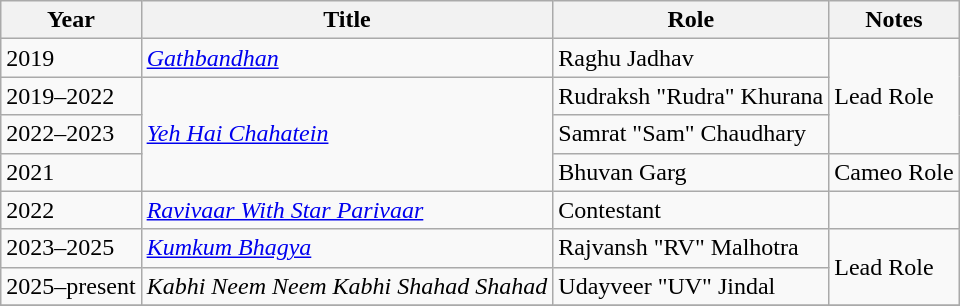<table class="wikitable sortable">
<tr>
<th>Year</th>
<th>Title</th>
<th>Role</th>
<th>Notes</th>
</tr>
<tr>
<td>2019</td>
<td><em><a href='#'>Gathbandhan</a></em></td>
<td>Raghu Jadhav</td>
<td rowspan="3">Lead Role</td>
</tr>
<tr>
<td>2019–2022</td>
<td rowspan="3"><em><a href='#'>Yeh Hai Chahatein</a></em></td>
<td>Rudraksh "Rudra" Khurana</td>
</tr>
<tr>
<td>2022–2023</td>
<td>Samrat "Sam" Chaudhary</td>
</tr>
<tr>
<td>2021</td>
<td>Bhuvan Garg</td>
<td>Cameo Role</td>
</tr>
<tr>
<td>2022</td>
<td><em><a href='#'>Ravivaar With Star Parivaar</a></em></td>
<td>Contestant</td>
<td></td>
</tr>
<tr>
<td>2023–2025</td>
<td><em><a href='#'>Kumkum Bhagya</a></em></td>
<td>Rajvansh "RV" Malhotra</td>
<td rowspan = "2">Lead Role</td>
</tr>
<tr>
<td>2025–present</td>
<td><em>Kabhi Neem Neem Kabhi Shahad Shahad</em></td>
<td>Udayveer "UV" Jindal</td>
</tr>
<tr>
</tr>
</table>
